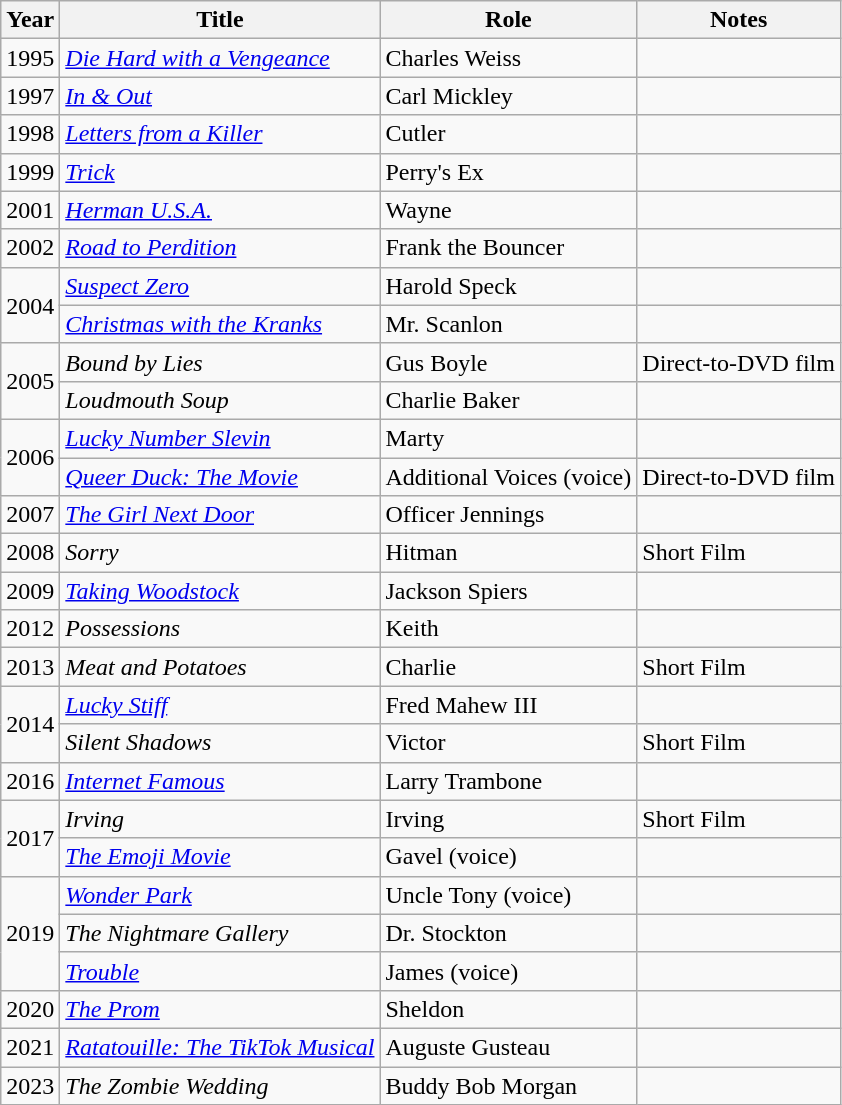<table class="wikitable sortable">
<tr>
<th>Year</th>
<th>Title</th>
<th>Role</th>
<th>Notes</th>
</tr>
<tr>
<td>1995</td>
<td><em><a href='#'>Die Hard with a Vengeance</a></em></td>
<td>Charles Weiss</td>
<td></td>
</tr>
<tr>
<td>1997</td>
<td><em><a href='#'>In & Out</a></em></td>
<td>Carl Mickley</td>
<td></td>
</tr>
<tr>
<td>1998</td>
<td><em><a href='#'>Letters from a Killer</a></em></td>
<td>Cutler</td>
<td></td>
</tr>
<tr>
<td>1999</td>
<td><em><a href='#'>Trick</a></em></td>
<td>Perry's Ex</td>
<td></td>
</tr>
<tr>
<td>2001</td>
<td><em><a href='#'>Herman U.S.A.</a></em></td>
<td>Wayne</td>
<td></td>
</tr>
<tr>
<td>2002</td>
<td><em><a href='#'>Road to Perdition</a></em></td>
<td>Frank the Bouncer</td>
<td></td>
</tr>
<tr>
<td rowspan="2">2004</td>
<td><em><a href='#'>Suspect Zero</a></em></td>
<td>Harold Speck</td>
<td></td>
</tr>
<tr>
<td><em><a href='#'>Christmas with the Kranks</a></em></td>
<td>Mr. Scanlon</td>
<td></td>
</tr>
<tr>
<td rowspan="2">2005</td>
<td><em>Bound by Lies</em></td>
<td>Gus Boyle</td>
<td>Direct-to-DVD film</td>
</tr>
<tr>
<td><em>Loudmouth Soup</em></td>
<td>Charlie Baker</td>
<td></td>
</tr>
<tr>
<td rowspan="2">2006</td>
<td><em><a href='#'>Lucky Number Slevin</a></em></td>
<td>Marty</td>
<td></td>
</tr>
<tr>
<td><em><a href='#'>Queer Duck: The Movie</a></em></td>
<td>Additional Voices (voice)</td>
<td>Direct-to-DVD film</td>
</tr>
<tr>
<td>2007</td>
<td><em><a href='#'>The Girl Next Door</a></em></td>
<td>Officer Jennings</td>
<td></td>
</tr>
<tr>
<td>2008</td>
<td><em>Sorry</em></td>
<td>Hitman</td>
<td>Short Film</td>
</tr>
<tr>
<td>2009</td>
<td><em><a href='#'>Taking Woodstock</a></em></td>
<td>Jackson Spiers</td>
<td></td>
</tr>
<tr>
<td>2012</td>
<td><em>Possessions</em></td>
<td>Keith</td>
<td></td>
</tr>
<tr>
<td>2013</td>
<td><em>Meat and Potatoes</em></td>
<td>Charlie</td>
<td>Short Film</td>
</tr>
<tr>
<td rowspan="2">2014</td>
<td><em><a href='#'>Lucky Stiff</a></em></td>
<td>Fred Mahew III</td>
<td></td>
</tr>
<tr>
<td><em>Silent Shadows</em></td>
<td>Victor</td>
<td>Short Film</td>
</tr>
<tr>
<td>2016</td>
<td><em><a href='#'>Internet Famous</a></em></td>
<td>Larry Trambone</td>
<td></td>
</tr>
<tr>
<td rowspan="2">2017</td>
<td><em>Irving</em></td>
<td>Irving</td>
<td>Short Film</td>
</tr>
<tr>
<td><em><a href='#'>The Emoji Movie</a></em></td>
<td>Gavel (voice)</td>
<td></td>
</tr>
<tr>
<td rowspan="3">2019</td>
<td><em><a href='#'>Wonder Park</a></em></td>
<td>Uncle Tony (voice)</td>
<td></td>
</tr>
<tr>
<td><em>The Nightmare Gallery</em></td>
<td>Dr. Stockton</td>
<td></td>
</tr>
<tr>
<td><em><a href='#'>Trouble</a></em></td>
<td>James (voice)</td>
<td></td>
</tr>
<tr>
<td>2020</td>
<td><em><a href='#'>The Prom</a></em></td>
<td>Sheldon</td>
<td></td>
</tr>
<tr>
<td>2021</td>
<td><em><a href='#'>Ratatouille: The TikTok Musical</a></em></td>
<td>Auguste Gusteau</td>
<td></td>
</tr>
<tr>
<td>2023</td>
<td><em>The Zombie Wedding</em></td>
<td>Buddy Bob Morgan</td>
<td></td>
</tr>
</table>
